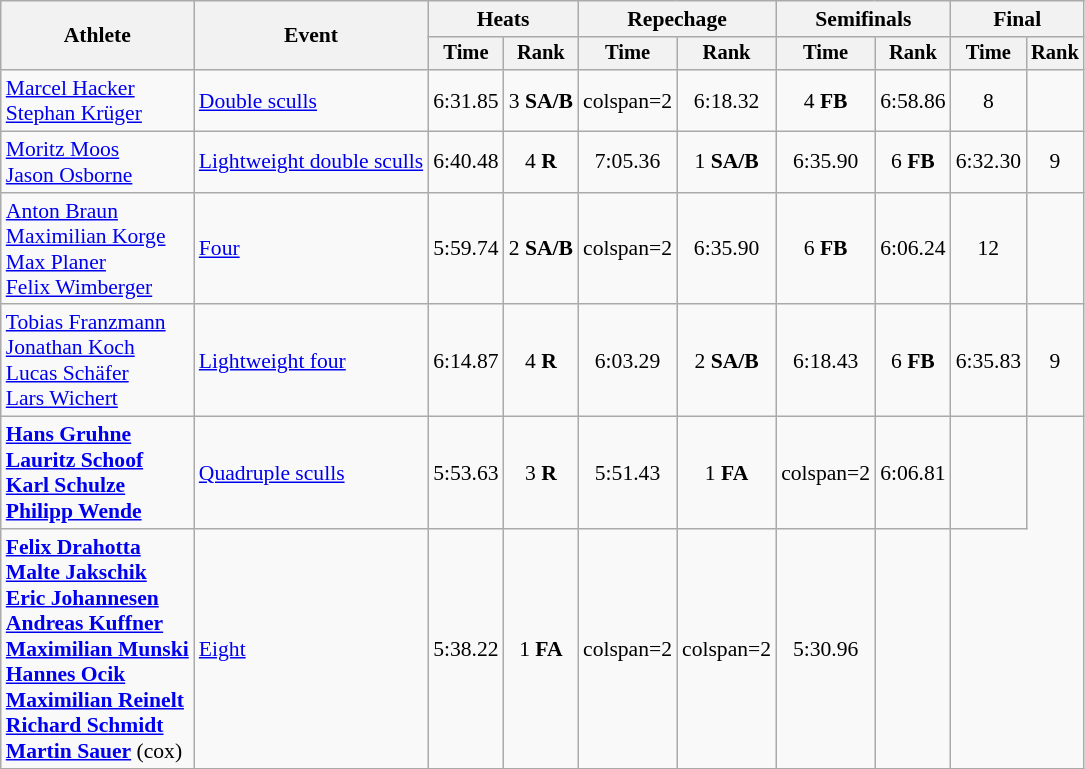<table class="wikitable" style="font-size:90%">
<tr>
<th rowspan="2">Athlete</th>
<th rowspan="2">Event</th>
<th colspan="2">Heats</th>
<th colspan="2">Repechage</th>
<th colspan="2">Semifinals</th>
<th colspan="2">Final</th>
</tr>
<tr style="font-size:95%">
<th>Time</th>
<th>Rank</th>
<th>Time</th>
<th>Rank</th>
<th>Time</th>
<th>Rank</th>
<th>Time</th>
<th>Rank</th>
</tr>
<tr align=center>
<td align=left><a href='#'>Marcel Hacker</a><br><a href='#'>Stephan Krüger</a></td>
<td align=left><a href='#'>Double sculls</a></td>
<td>6:31.85</td>
<td>3 <strong>SA/B</strong></td>
<td>colspan=2 </td>
<td>6:18.32</td>
<td>4 <strong>FB</strong></td>
<td>6:58.86</td>
<td>8</td>
</tr>
<tr align=center>
<td align=left><a href='#'>Moritz Moos</a><br><a href='#'>Jason Osborne</a></td>
<td align=left><a href='#'>Lightweight double sculls</a></td>
<td>6:40.48</td>
<td>4 <strong>R</strong></td>
<td>7:05.36</td>
<td>1 <strong>SA/B</strong></td>
<td>6:35.90</td>
<td>6 <strong>FB</strong></td>
<td>6:32.30</td>
<td>9</td>
</tr>
<tr align=center>
<td align=left><a href='#'>Anton Braun</a><br><a href='#'>Maximilian Korge</a><br><a href='#'>Max Planer</a><br><a href='#'>Felix Wimberger</a></td>
<td align=left><a href='#'>Four</a></td>
<td>5:59.74</td>
<td>2 <strong>SA/B</strong></td>
<td>colspan=2 </td>
<td>6:35.90</td>
<td>6 <strong>FB</strong></td>
<td>6:06.24</td>
<td>12</td>
</tr>
<tr align=center>
<td align=left><a href='#'>Tobias Franzmann</a><br><a href='#'>Jonathan Koch</a><br><a href='#'>Lucas Schäfer</a><br><a href='#'>Lars Wichert</a></td>
<td align=left><a href='#'>Lightweight four</a></td>
<td>6:14.87</td>
<td>4 <strong>R</strong></td>
<td>6:03.29</td>
<td>2 <strong>SA/B</strong></td>
<td>6:18.43</td>
<td>6 <strong>FB</strong></td>
<td>6:35.83</td>
<td>9</td>
</tr>
<tr align=center>
<td align=left><strong><a href='#'>Hans Gruhne</a><br><a href='#'>Lauritz Schoof</a><br><a href='#'>Karl Schulze</a><br><a href='#'>Philipp Wende</a></strong></td>
<td align=left><a href='#'>Quadruple sculls</a></td>
<td>5:53.63</td>
<td>3 <strong>R</strong></td>
<td>5:51.43</td>
<td>1 <strong>FA</strong></td>
<td>colspan=2 </td>
<td>6:06.81</td>
<td></td>
</tr>
<tr align=center>
<td align=left><strong><a href='#'>Felix Drahotta</a><br><a href='#'>Malte Jakschik</a><br><a href='#'>Eric Johannesen</a><br><a href='#'>Andreas Kuffner</a><br><a href='#'>Maximilian Munski</a><br><a href='#'>Hannes Ocik</a><br><a href='#'>Maximilian Reinelt</a><br><a href='#'>Richard Schmidt</a><br><a href='#'>Martin Sauer</a></strong> (cox)</td>
<td align=left><a href='#'>Eight</a></td>
<td>5:38.22</td>
<td>1 <strong>FA</strong></td>
<td>colspan=2 </td>
<td>colspan=2 </td>
<td>5:30.96</td>
<td></td>
</tr>
</table>
